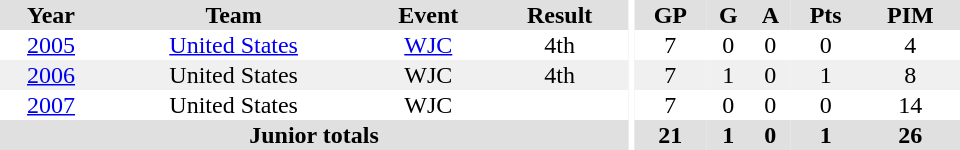<table border="0" cellpadding="1" cellspacing="0" ID="Table3" style="text-align:center; width:40em">
<tr ALIGN="center" bgcolor="#e0e0e0">
<th>Year</th>
<th>Team</th>
<th>Event</th>
<th>Result</th>
<th rowspan="99" bgcolor="#ffffff"></th>
<th>GP</th>
<th>G</th>
<th>A</th>
<th>Pts</th>
<th>PIM</th>
</tr>
<tr>
<td><a href='#'>2005</a></td>
<td><a href='#'>United States</a></td>
<td><a href='#'>WJC</a></td>
<td>4th</td>
<td>7</td>
<td>0</td>
<td>0</td>
<td>0</td>
<td>4</td>
</tr>
<tr bgcolor="#f0f0f0">
<td><a href='#'>2006</a></td>
<td>United States</td>
<td>WJC</td>
<td>4th</td>
<td>7</td>
<td>1</td>
<td>0</td>
<td>1</td>
<td>8</td>
</tr>
<tr>
<td><a href='#'>2007</a></td>
<td>United States</td>
<td>WJC</td>
<td></td>
<td>7</td>
<td>0</td>
<td>0</td>
<td>0</td>
<td>14</td>
</tr>
<tr bgcolor="#e0e0e0">
<th colspan="4">Junior totals</th>
<th>21</th>
<th>1</th>
<th>0</th>
<th>1</th>
<th>26</th>
</tr>
</table>
